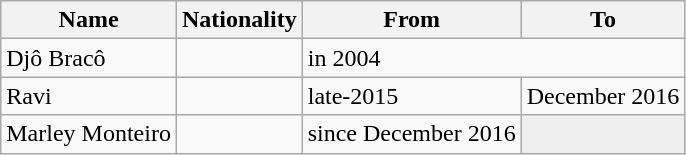<table class="wikitable sortable">
<tr>
<th>Name</th>
<th>Nationality</th>
<th>From</th>
<th class="unsortable">To</th>
</tr>
<tr>
<td>Djô Bracô</td>
<td></td>
<td colspan=2>in 2004</td>
</tr>
<tr>
<td>Ravi</td>
<td></td>
<td>late-2015</td>
<td>December 2016</td>
</tr>
<tr>
<td>Marley Monteiro</td>
<td></td>
<td>since December 2016</td>
<td bgcolor=EFEFEF></td>
</tr>
</table>
